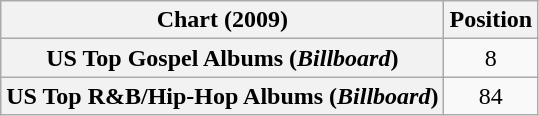<table class="wikitable sortable plainrowheaders">
<tr>
<th scope="col">Chart (2009)</th>
<th scope="col">Position</th>
</tr>
<tr>
<th scope="row">US Top Gospel Albums (<em>Billboard</em>)</th>
<td style="text-align:center;">8</td>
</tr>
<tr>
<th scope="row">US Top R&B/Hip-Hop Albums (<em>Billboard</em>)</th>
<td style="text-align:center;">84</td>
</tr>
</table>
